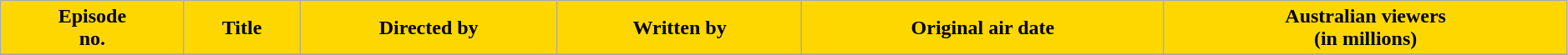<table class="wikitable plainrowheaders" style="background: #ffffff; width:99%;">
<tr>
<th style="background: #FFD700;">Episode<br>no.</th>
<th style="background: #FFD700;">Title</th>
<th style="background: #FFD700;">Directed by</th>
<th style="background: #FFD700;">Written by</th>
<th style="background: #FFD700;">Original air date</th>
<th style="background: #FFD700;">Australian viewers<br>(in millions)</th>
</tr>
<tr>
</tr>
</table>
